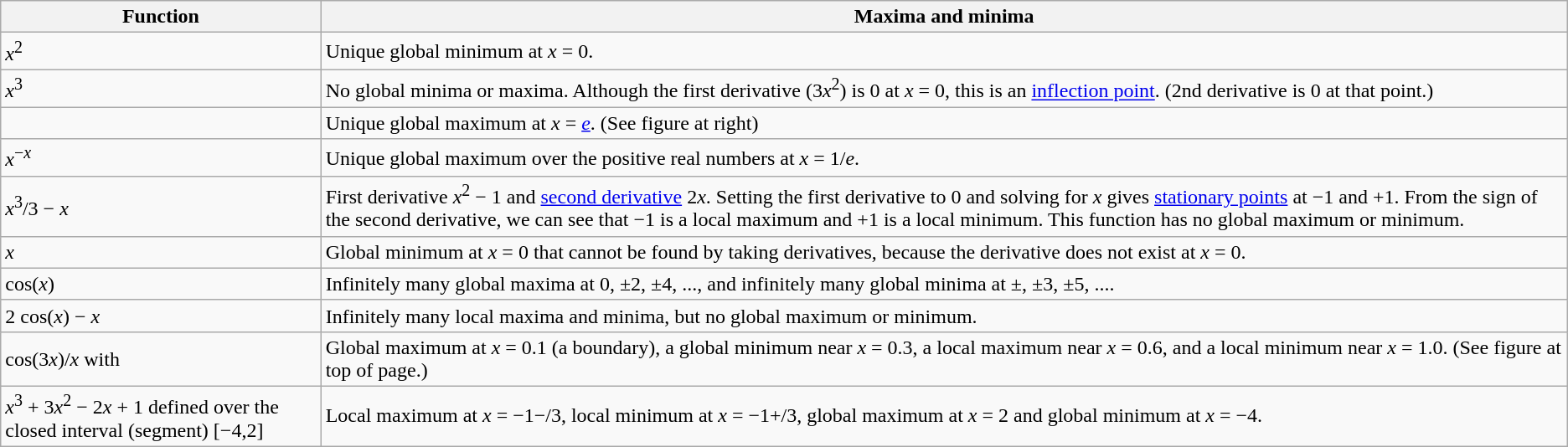<table class="wikitable">
<tr>
<th>Function</th>
<th>Maxima and minima</th>
</tr>
<tr>
<td><em>x</em><sup>2</sup></td>
<td>Unique global minimum at <em>x</em> = 0.</td>
</tr>
<tr>
<td><em>x</em><sup>3</sup></td>
<td>No global minima or maxima. Although the first derivative (3<em>x</em><sup>2</sup>) is 0 at <em>x</em> = 0, this is an <a href='#'>inflection point</a>. (2nd derivative is 0 at that point.)</td>
</tr>
<tr>
<td></big></td>
<td>Unique global maximum at <em>x</em> = <em><a href='#'>e</a></em>. (See figure at right)</td>
</tr>
<tr>
<td><em>x</em><sup>−<em>x</em></sup></td>
<td>Unique global maximum over the positive real numbers at <em>x</em> = 1/<em>e</em>.</td>
</tr>
<tr>
<td><em>x</em><sup>3</sup>/3 − <em>x</em></td>
<td>First derivative <em>x</em><sup>2</sup> − 1 and <a href='#'>second derivative</a> 2<em>x</em>.  Setting the first derivative to 0 and solving for <em>x</em> gives <a href='#'>stationary points</a> at −1 and +1. From the sign of the second derivative, we can see that −1 is a local maximum and +1 is a local minimum. This function has no global maximum or minimum.</td>
</tr>
<tr>
<td><em>x</em></td>
<td>Global minimum at <em>x</em> = 0 that cannot be found by taking derivatives, because the derivative does not exist at <em>x</em> = 0.</td>
</tr>
<tr>
<td>cos(<em>x</em>)</td>
<td>Infinitely many global maxima at 0, ±2, ±4, ..., and infinitely many global minima at ±, ±3, ±5, ....</td>
</tr>
<tr>
<td>2 cos(<em>x</em>) − <em>x</em></td>
<td>Infinitely many local maxima and minima, but no global maximum or minimum.</td>
</tr>
<tr>
<td>cos(3<em>x</em>)/<em>x</em> with </td>
<td>Global maximum at <em>x</em> = 0.1 (a boundary), a global minimum near <em>x</em> = 0.3, a local maximum near <em>x</em> = 0.6, and a local minimum near <em>x</em> = 1.0. (See figure at top of page.)</td>
</tr>
<tr>
<td><em>x</em><sup>3</sup> + 3<em>x</em><sup>2</sup> − 2<em>x</em> + 1 defined over the closed interval (segment) [−4,2]</td>
<td>Local maximum at <em>x</em> = −1−/3, local minimum at <em>x</em> = −1+/3, global maximum at <em>x</em> = 2 and global minimum at <em>x</em> = −4.</td>
</tr>
</table>
